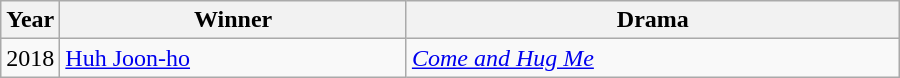<table class="wikitable" style="width:600px">
<tr>
<th width=10>Year</th>
<th>Winner</th>
<th>Drama</th>
</tr>
<tr>
<td>2018</td>
<td><a href='#'>Huh Joon-ho</a></td>
<td><em><a href='#'>Come and Hug Me</a></em></td>
</tr>
</table>
